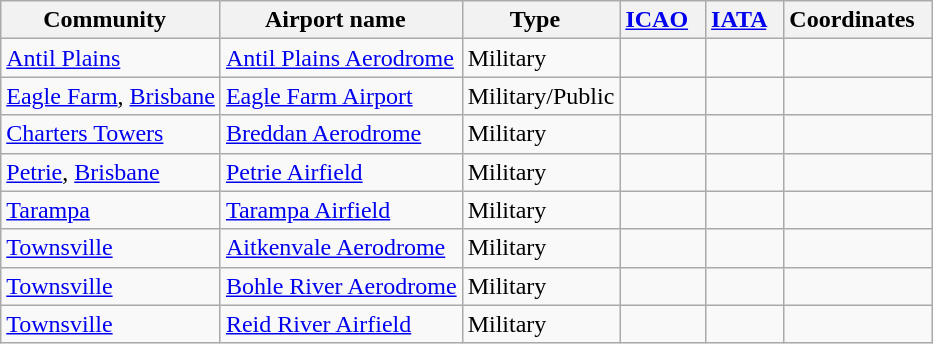<table class="wikitable sortable" style="width:auto;">
<tr>
<th width="*"><strong>Community</strong>  </th>
<th width="*"><strong>Airport name</strong>  </th>
<th width="*"><strong>Type</strong>  </th>
<th width="*"><strong><a href='#'>ICAO</a></strong>  </th>
<th width="*"><strong><a href='#'>IATA</a></strong>  </th>
<th width="*"><strong>Coordinates</strong>  </th>
</tr>
<tr>
<td><a href='#'>Antil Plains</a></td>
<td><a href='#'>Antil Plains Aerodrome</a></td>
<td>Military</td>
<td></td>
<td></td>
<td></td>
</tr>
<tr>
<td><a href='#'>Eagle Farm</a>, <a href='#'>Brisbane</a></td>
<td><a href='#'>Eagle Farm Airport</a></td>
<td>Military/Public</td>
<td></td>
<td></td>
<td></td>
</tr>
<tr>
<td><a href='#'>Charters Towers</a></td>
<td><a href='#'>Breddan Aerodrome</a></td>
<td>Military</td>
<td></td>
<td></td>
<td></td>
</tr>
<tr>
<td><a href='#'>Petrie</a>, <a href='#'>Brisbane</a></td>
<td><a href='#'>Petrie Airfield</a></td>
<td>Military</td>
<td></td>
<td></td>
<td></td>
</tr>
<tr>
<td><a href='#'>Tarampa</a></td>
<td><a href='#'>Tarampa Airfield</a></td>
<td>Military</td>
<td></td>
<td></td>
<td></td>
</tr>
<tr>
<td><a href='#'>Townsville</a></td>
<td><a href='#'>Aitkenvale Aerodrome</a></td>
<td>Military</td>
<td></td>
<td></td>
<td></td>
</tr>
<tr>
<td><a href='#'>Townsville</a></td>
<td><a href='#'>Bohle River Aerodrome</a></td>
<td>Military</td>
<td></td>
<td></td>
<td></td>
</tr>
<tr>
<td><a href='#'>Townsville</a></td>
<td><a href='#'>Reid River Airfield</a></td>
<td>Military</td>
<td></td>
<td></td>
<td></td>
</tr>
</table>
